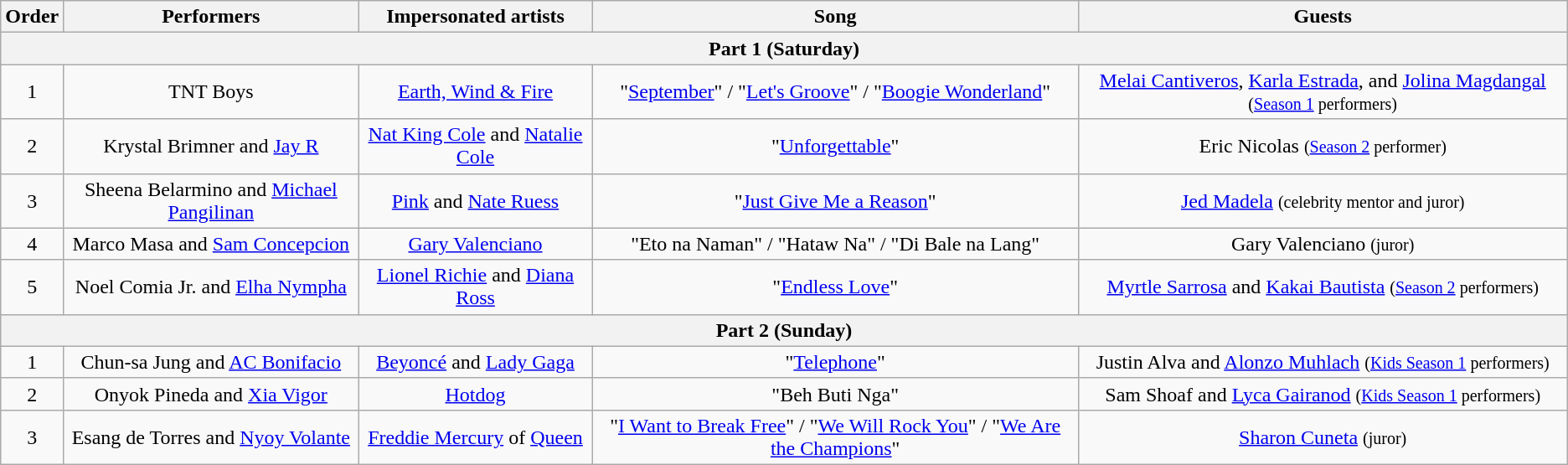<table class="wikitable" style="text-align:center;">
<tr>
<th>Order</th>
<th>Performers</th>
<th>Impersonated artists</th>
<th>Song</th>
<th>Guests</th>
</tr>
<tr>
<th colspan="5">Part 1 (Saturday)</th>
</tr>
<tr>
<td>1</td>
<td>TNT Boys</td>
<td><a href='#'>Earth, Wind & Fire</a></td>
<td>"<a href='#'>September</a>" / "<a href='#'>Let's Groove</a>" / "<a href='#'>Boogie Wonderland</a>"</td>
<td><a href='#'>Melai Cantiveros</a>, <a href='#'>Karla Estrada</a>, and <a href='#'>Jolina Magdangal</a> <small>(<a href='#'>Season 1</a> performers)</small></td>
</tr>
<tr>
<td>2</td>
<td>Krystal Brimner and <a href='#'>Jay R</a></td>
<td><a href='#'>Nat King Cole</a> and <a href='#'>Natalie Cole</a></td>
<td>"<a href='#'>Unforgettable</a>"</td>
<td>Eric Nicolas <small>(<a href='#'>Season 2</a> performer)</small></td>
</tr>
<tr>
<td>3</td>
<td>Sheena Belarmino and <a href='#'>Michael Pangilinan</a></td>
<td><a href='#'>Pink</a> and <a href='#'>Nate Ruess</a></td>
<td>"<a href='#'>Just Give Me a Reason</a>"</td>
<td><a href='#'>Jed Madela</a> <small>(celebrity mentor and juror)</small></td>
</tr>
<tr>
<td>4</td>
<td>Marco Masa and <a href='#'>Sam Concepcion</a></td>
<td><a href='#'>Gary Valenciano</a></td>
<td>"Eto na Naman" / "Hataw Na" / "Di Bale na Lang"</td>
<td>Gary Valenciano <small>(juror)</small></td>
</tr>
<tr>
<td>5</td>
<td>Noel Comia Jr. and <a href='#'>Elha Nympha</a></td>
<td><a href='#'>Lionel Richie</a> and <a href='#'>Diana Ross</a></td>
<td>"<a href='#'>Endless Love</a>"</td>
<td><a href='#'>Myrtle Sarrosa</a> and <a href='#'>Kakai Bautista</a> <small>(<a href='#'>Season 2</a> performers)</small></td>
</tr>
<tr>
<th colspan="5">Part 2 (Sunday)</th>
</tr>
<tr>
<td>1</td>
<td>Chun-sa Jung and <a href='#'>AC Bonifacio</a></td>
<td><a href='#'>Beyoncé</a> and <a href='#'>Lady Gaga</a></td>
<td>"<a href='#'>Telephone</a>"</td>
<td>Justin Alva and <a href='#'>Alonzo Muhlach</a> <small>(<a href='#'>Kids Season 1</a> performers)</small></td>
</tr>
<tr>
<td>2</td>
<td>Onyok Pineda and <a href='#'>Xia Vigor</a></td>
<td><a href='#'>Hotdog</a></td>
<td>"Beh Buti Nga"</td>
<td>Sam Shoaf and <a href='#'>Lyca Gairanod</a> <small>(<a href='#'>Kids Season 1</a> performers)</small></td>
</tr>
<tr>
<td>3</td>
<td>Esang de Torres and <a href='#'>Nyoy Volante</a></td>
<td><a href='#'>Freddie Mercury</a> of <a href='#'>Queen</a></td>
<td>"<a href='#'>I Want to Break Free</a>" / "<a href='#'>We Will Rock You</a>" / "<a href='#'>We Are the Champions</a>"</td>
<td><a href='#'>Sharon Cuneta</a> <small>(juror)</small></td>
</tr>
</table>
